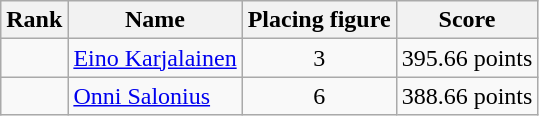<table class="wikitable" style="text-align:center">
<tr>
<th>Rank</th>
<th>Name</th>
<th>Placing figure</th>
<th>Score</th>
</tr>
<tr>
<td></td>
<td align=left><a href='#'>Eino Karjalainen</a></td>
<td>3</td>
<td>395.66 points</td>
</tr>
<tr>
<td></td>
<td align=left><a href='#'>Onni Salonius</a></td>
<td>6</td>
<td>388.66 points</td>
</tr>
</table>
